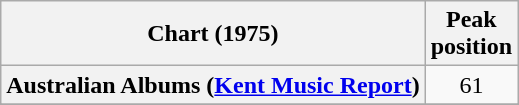<table class="wikitable sortable plainrowheaders">
<tr>
<th>Chart (1975)</th>
<th>Peak<br>position</th>
</tr>
<tr>
<th scope="row">Australian Albums (<a href='#'>Kent Music Report</a>)</th>
<td align="center">61</td>
</tr>
<tr>
</tr>
<tr>
</tr>
<tr>
</tr>
</table>
